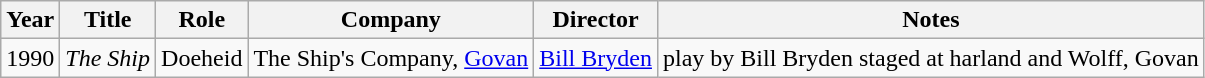<table class="wikitable">
<tr>
<th>Year</th>
<th>Title</th>
<th>Role</th>
<th>Company</th>
<th>Director</th>
<th>Notes</th>
</tr>
<tr>
<td>1990</td>
<td><em>The Ship</em></td>
<td>Doeheid</td>
<td>The Ship's Company, <a href='#'>Govan</a></td>
<td><a href='#'>Bill Bryden</a></td>
<td>play by Bill Bryden staged at harland and Wolff, Govan</td>
</tr>
</table>
